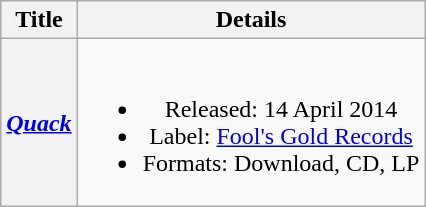<table class="wikitable plainrowheaders" style="text-align:center;">
<tr>
<th scope="col">Title</th>
<th scope="col">Details</th>
</tr>
<tr>
<th scope="row"><em><a href='#'>Quack</a></em></th>
<td><br><ul><li>Released: 14 April 2014</li><li>Label: <a href='#'>Fool's Gold Records</a></li><li>Formats: Download, CD, LP</li></ul></td>
</tr>
</table>
